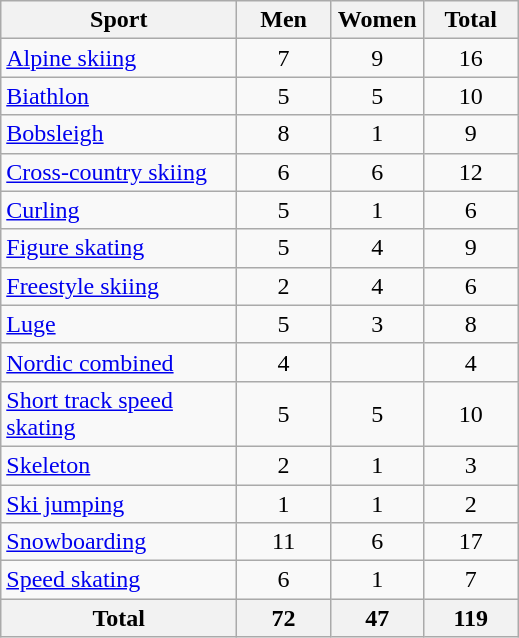<table class="wikitable sortable" style="text-align:center;">
<tr>
<th width=150>Sport</th>
<th width=55>Men</th>
<th width=55>Women</th>
<th width=55>Total</th>
</tr>
<tr>
<td align=left><a href='#'>Alpine skiing</a></td>
<td>7</td>
<td>9</td>
<td>16</td>
</tr>
<tr>
<td align=left><a href='#'>Biathlon</a></td>
<td>5</td>
<td>5</td>
<td>10</td>
</tr>
<tr>
<td align=left><a href='#'>Bobsleigh</a></td>
<td>8</td>
<td>1</td>
<td>9</td>
</tr>
<tr>
<td align=left><a href='#'>Cross-country skiing</a></td>
<td>6</td>
<td>6</td>
<td>12</td>
</tr>
<tr>
<td align=left><a href='#'>Curling</a></td>
<td>5</td>
<td>1</td>
<td>6</td>
</tr>
<tr>
<td align=left><a href='#'>Figure skating</a></td>
<td>5</td>
<td>4</td>
<td>9</td>
</tr>
<tr>
<td align=left><a href='#'>Freestyle skiing</a></td>
<td>2</td>
<td>4</td>
<td>6</td>
</tr>
<tr>
<td align=left><a href='#'>Luge</a></td>
<td>5</td>
<td>3</td>
<td>8</td>
</tr>
<tr>
<td align=left><a href='#'>Nordic combined</a></td>
<td>4</td>
<td></td>
<td>4</td>
</tr>
<tr>
<td align=left><a href='#'>Short track speed skating</a></td>
<td>5</td>
<td>5</td>
<td>10</td>
</tr>
<tr>
<td align=left><a href='#'>Skeleton</a></td>
<td>2</td>
<td>1</td>
<td>3</td>
</tr>
<tr>
<td align=left><a href='#'>Ski jumping</a></td>
<td>1</td>
<td>1</td>
<td>2</td>
</tr>
<tr>
<td align=left><a href='#'>Snowboarding</a></td>
<td>11</td>
<td>6</td>
<td>17</td>
</tr>
<tr>
<td align=left><a href='#'>Speed skating</a></td>
<td>6</td>
<td>1</td>
<td>7</td>
</tr>
<tr>
<th>Total</th>
<th>72</th>
<th>47</th>
<th>119</th>
</tr>
</table>
